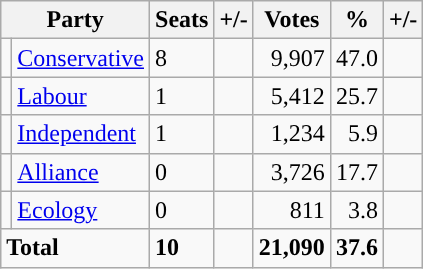<table class="wikitable sortable">
<tr>
<th colspan="2">Party</th>
<th>Seats</th>
<th>+/-</th>
<th>Votes</th>
<th>%</th>
<th>+/-</th>
</tr>
<tr>
<td style="background-color: "></td>
<td><a href='#'>Conservative</a></td>
<td>8</td>
<td></td>
<td style="text-align:right;">9,907</td>
<td style="text-align:right;">47.0</td>
<td style="text-align:right;"></td>
</tr>
<tr>
<td style="background-color: "></td>
<td><a href='#'>Labour</a></td>
<td>1</td>
<td></td>
<td style="text-align:right;">5,412</td>
<td style="text-align:right;">25.7</td>
<td style="text-align:right;"></td>
</tr>
<tr>
<td style="background-color: "></td>
<td><a href='#'>Independent</a></td>
<td>1</td>
<td></td>
<td style="text-align:right;">1,234</td>
<td style="text-align:right;">5.9</td>
<td style="text-align:right;"></td>
</tr>
<tr>
<td style="background-color: "></td>
<td><a href='#'>Alliance</a></td>
<td>0</td>
<td></td>
<td style="text-align:right;">3,726</td>
<td style="text-align:right;">17.7</td>
<td style="text-align:right;"></td>
</tr>
<tr>
<td style="background-color: "></td>
<td><a href='#'>Ecology</a></td>
<td>0</td>
<td></td>
<td style="text-align:right;">811</td>
<td style="text-align:right;">3.8</td>
<td style="text-align:right;"></td>
</tr>
<tr>
<td colspan="2"><strong>Total</strong></td>
<td><strong>10</strong></td>
<td></td>
<td style="text-align:right;"><strong>21,090</strong></td>
<td style="text-align:right;"><strong>37.6</strong></td>
<td style="text-align:right;"></td>
</tr>
</table>
